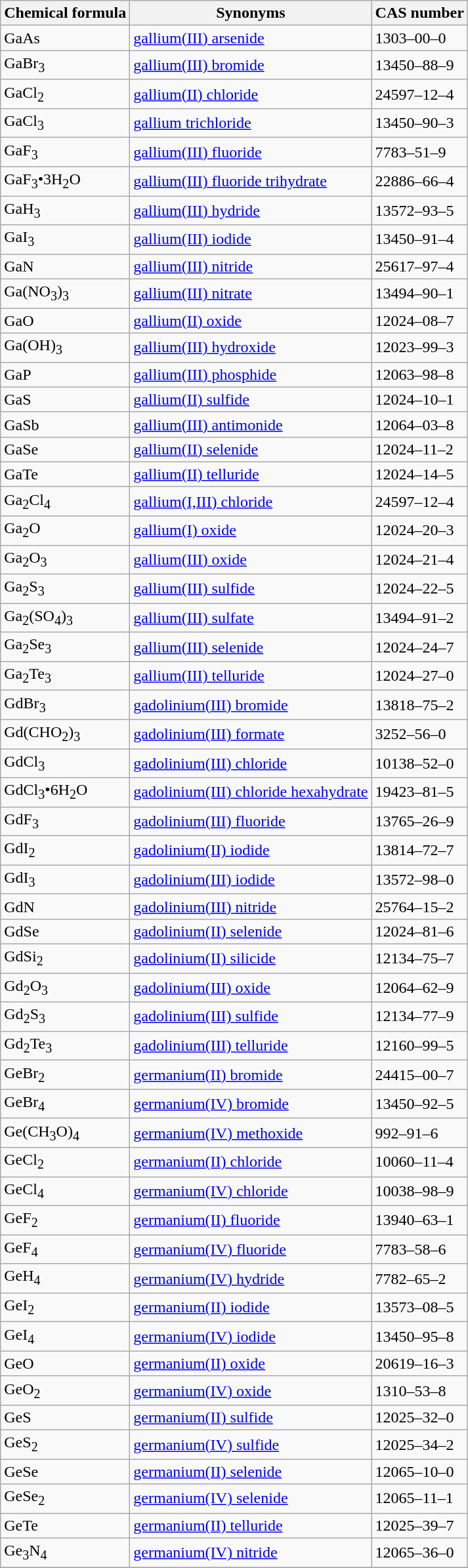<table class="wikitable">
<tr>
<th>Chemical formula</th>
<th>Synonyms</th>
<th>CAS number</th>
</tr>
<tr>
<td>GaAs</td>
<td><a href='#'>gallium(III) arsenide</a></td>
<td>1303–00–0</td>
</tr>
<tr>
<td>GaBr<sub>3</sub></td>
<td><a href='#'>gallium(III) bromide</a></td>
<td>13450–88–9</td>
</tr>
<tr>
<td>GaCl<sub>2</sub></td>
<td><a href='#'>gallium(II) chloride</a></td>
<td>24597–12–4</td>
</tr>
<tr>
<td>GaCl<sub>3</sub></td>
<td><a href='#'>gallium trichloride</a></td>
<td>13450–90–3</td>
</tr>
<tr>
<td>GaF<sub>3</sub></td>
<td><a href='#'>gallium(III) fluoride</a></td>
<td>7783–51–9</td>
</tr>
<tr>
<td>GaF<sub>3</sub>•3H<sub>2</sub>O</td>
<td><a href='#'>gallium(III) fluoride trihydrate</a></td>
<td>22886–66–4</td>
</tr>
<tr>
<td>GaH<sub>3</sub></td>
<td><a href='#'>gallium(III) hydride</a></td>
<td>13572–93–5</td>
</tr>
<tr>
<td>GaI<sub>3</sub></td>
<td><a href='#'>gallium(III) iodide</a></td>
<td>13450–91–4</td>
</tr>
<tr>
<td>GaN</td>
<td><a href='#'>gallium(III) nitride</a></td>
<td>25617–97–4</td>
</tr>
<tr>
<td>Ga(NO<sub>3</sub>)<sub>3</sub></td>
<td><a href='#'>gallium(III) nitrate</a></td>
<td>13494–90–1</td>
</tr>
<tr>
<td>GaO</td>
<td><a href='#'>gallium(II) oxide</a></td>
<td>12024–08–7</td>
</tr>
<tr>
<td>Ga(OH)<sub>3</sub></td>
<td><a href='#'>gallium(III) hydroxide</a></td>
<td>12023–99–3</td>
</tr>
<tr>
<td>GaP</td>
<td><a href='#'>gallium(III) phosphide</a></td>
<td>12063–98–8</td>
</tr>
<tr>
<td>GaS</td>
<td><a href='#'>gallium(II) sulfide</a></td>
<td>12024–10–1</td>
</tr>
<tr>
<td>GaSb</td>
<td><a href='#'>gallium(III) antimonide</a></td>
<td>12064–03–8</td>
</tr>
<tr>
<td>GaSe</td>
<td><a href='#'>gallium(II) selenide</a></td>
<td>12024–11–2</td>
</tr>
<tr>
<td>GaTe</td>
<td><a href='#'>gallium(II) telluride</a></td>
<td>12024–14–5</td>
</tr>
<tr>
<td>Ga<sub>2</sub>Cl<sub>4</sub></td>
<td><a href='#'>gallium(I,III) chloride</a></td>
<td>24597–12–4</td>
</tr>
<tr>
<td>Ga<sub>2</sub>O</td>
<td><a href='#'>gallium(I) oxide</a></td>
<td>12024–20–3</td>
</tr>
<tr>
<td>Ga<sub>2</sub>O<sub>3</sub></td>
<td><a href='#'>gallium(III) oxide</a></td>
<td>12024–21–4</td>
</tr>
<tr>
<td>Ga<sub>2</sub>S<sub>3</sub></td>
<td><a href='#'>gallium(III) sulfide</a></td>
<td>12024–22–5</td>
</tr>
<tr>
<td>Ga<sub>2</sub>(SO<sub>4</sub>)<sub>3</sub></td>
<td><a href='#'>gallium(III) sulfate</a></td>
<td>13494–91–2</td>
</tr>
<tr>
<td>Ga<sub>2</sub>Se<sub>3</sub></td>
<td><a href='#'>gallium(III) selenide</a></td>
<td>12024–24–7</td>
</tr>
<tr>
<td>Ga<sub>2</sub>Te<sub>3</sub></td>
<td><a href='#'>gallium(III) telluride</a></td>
<td>12024–27–0</td>
</tr>
<tr>
<td>GdBr<sub>3</sub></td>
<td><a href='#'>gadolinium(III) bromide</a></td>
<td>13818–75–2</td>
</tr>
<tr>
<td>Gd(CHO<sub>2</sub>)<sub>3</sub></td>
<td><a href='#'>gadolinium(III) formate</a></td>
<td>3252–56–0</td>
</tr>
<tr>
<td>GdCl<sub>3</sub></td>
<td><a href='#'>gadolinium(III) chloride</a></td>
<td>10138–52–0</td>
</tr>
<tr>
<td>GdCl<sub>3</sub>•6H<sub>2</sub>O</td>
<td><a href='#'>gadolinium(III) chloride hexahydrate</a></td>
<td>19423–81–5</td>
</tr>
<tr>
<td>GdF<sub>3</sub></td>
<td><a href='#'>gadolinium(III) fluoride</a></td>
<td>13765–26–9</td>
</tr>
<tr>
<td>GdI<sub>2</sub></td>
<td><a href='#'>gadolinium(II) iodide</a></td>
<td>13814–72–7</td>
</tr>
<tr>
<td>GdI<sub>3</sub></td>
<td><a href='#'>gadolinium(III) iodide</a></td>
<td>13572–98–0</td>
</tr>
<tr>
<td>GdN</td>
<td><a href='#'>gadolinium(III) nitride</a></td>
<td>25764–15–2</td>
</tr>
<tr>
<td>GdSe</td>
<td><a href='#'>gadolinium(II) selenide</a></td>
<td>12024–81–6</td>
</tr>
<tr>
<td>GdSi<sub>2</sub></td>
<td><a href='#'>gadolinium(II) silicide</a></td>
<td>12134–75–7</td>
</tr>
<tr>
<td>Gd<sub>2</sub>O<sub>3</sub></td>
<td><a href='#'>gadolinium(III) oxide</a></td>
<td>12064–62–9</td>
</tr>
<tr>
<td>Gd<sub>2</sub>S<sub>3</sub></td>
<td><a href='#'>gadolinium(III) sulfide</a></td>
<td>12134–77–9</td>
</tr>
<tr>
<td>Gd<sub>2</sub>Te<sub>3</sub></td>
<td><a href='#'>gadolinium(III) telluride</a></td>
<td>12160–99–5</td>
</tr>
<tr>
<td>GeBr<sub>2</sub></td>
<td><a href='#'>germanium(II) bromide</a></td>
<td>24415–00–7</td>
</tr>
<tr>
<td>GeBr<sub>4</sub></td>
<td><a href='#'>germanium(IV) bromide</a></td>
<td>13450–92–5</td>
</tr>
<tr>
<td>Ge(CH<sub>3</sub>O)<sub>4</sub></td>
<td><a href='#'>germanium(IV) methoxide</a></td>
<td>992–91–6</td>
</tr>
<tr>
<td>GeCl<sub>2</sub></td>
<td><a href='#'>germanium(II) chloride</a></td>
<td>10060–11–4</td>
</tr>
<tr>
<td>GeCl<sub>4</sub></td>
<td><a href='#'>germanium(IV) chloride</a></td>
<td>10038–98–9</td>
</tr>
<tr>
<td>GeF<sub>2</sub></td>
<td><a href='#'>germanium(II) fluoride</a></td>
<td>13940–63–1</td>
</tr>
<tr>
<td>GeF<sub>4</sub></td>
<td><a href='#'>germanium(IV) fluoride</a></td>
<td>7783–58–6</td>
</tr>
<tr>
<td>GeH<sub>4</sub></td>
<td><a href='#'>germanium(IV) hydride</a></td>
<td>7782–65–2</td>
</tr>
<tr>
<td>GeI<sub>2</sub></td>
<td><a href='#'>germanium(II) iodide</a></td>
<td>13573–08–5</td>
</tr>
<tr>
<td>GeI<sub>4</sub></td>
<td><a href='#'>germanium(IV) iodide</a></td>
<td>13450–95–8</td>
</tr>
<tr>
<td>GeO</td>
<td><a href='#'>germanium(II) oxide</a></td>
<td>20619–16–3</td>
</tr>
<tr>
<td>GeO<sub>2</sub></td>
<td><a href='#'>germanium(IV) oxide</a></td>
<td>1310–53–8</td>
</tr>
<tr>
<td>GeS</td>
<td><a href='#'>germanium(II) sulfide</a></td>
<td>12025–32–0</td>
</tr>
<tr>
<td>GeS<sub>2</sub></td>
<td><a href='#'>germanium(IV) sulfide</a></td>
<td>12025–34–2</td>
</tr>
<tr>
<td>GeSe</td>
<td><a href='#'>germanium(II) selenide</a></td>
<td>12065–10–0</td>
</tr>
<tr>
<td>GeSe<sub>2</sub></td>
<td><a href='#'>germanium(IV) selenide</a></td>
<td>12065–11–1</td>
</tr>
<tr>
<td>GeTe</td>
<td><a href='#'>germanium(II) telluride</a></td>
<td>12025–39–7</td>
</tr>
<tr>
<td>Ge<sub>3</sub>N<sub>4</sub></td>
<td><a href='#'>germanium(IV) nitride</a></td>
<td>12065–36–0</td>
</tr>
<tr>
</tr>
</table>
